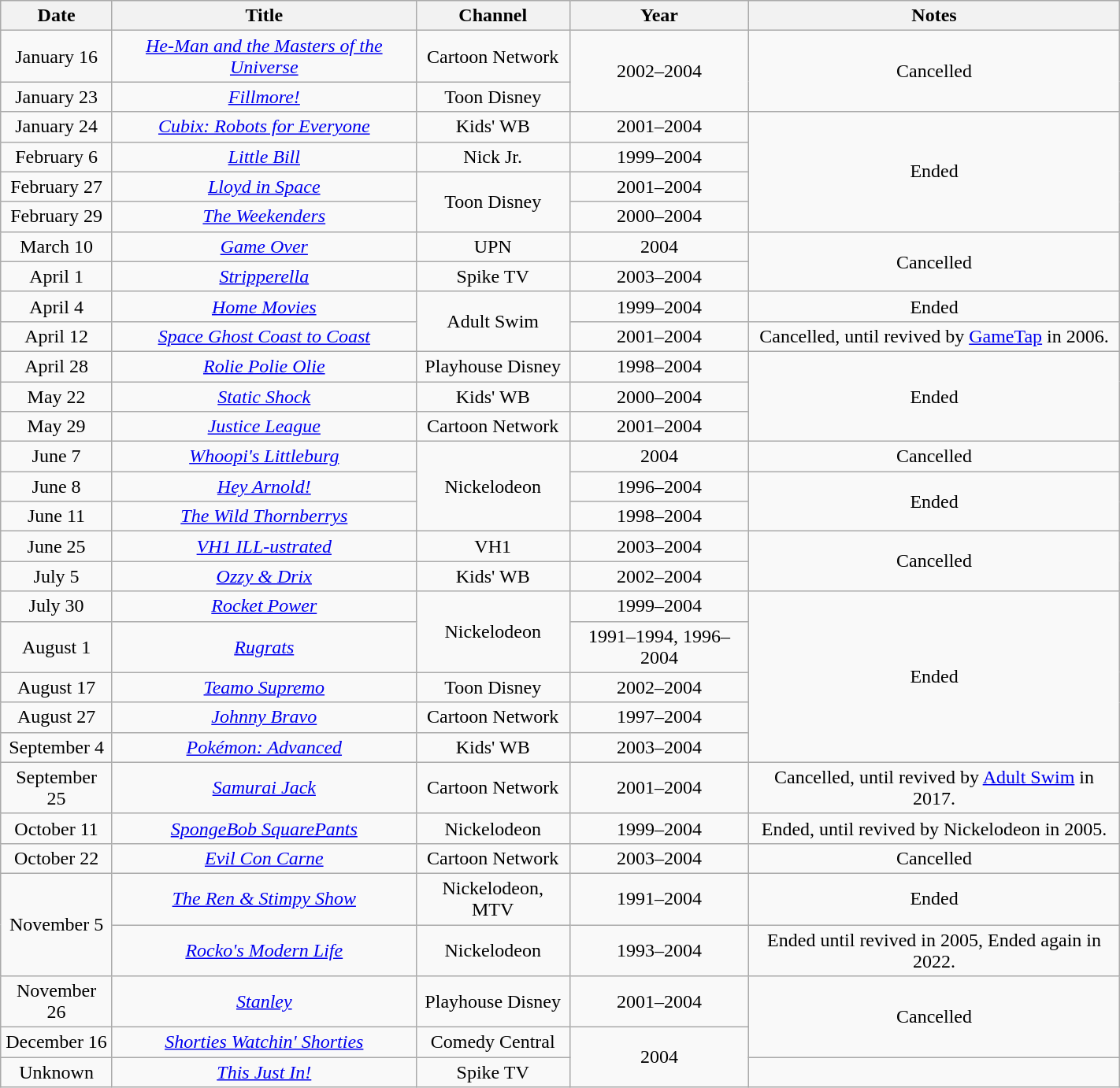<table class="wikitable sortable" style="text-align: center" width="75%">
<tr>
<th scope="col">Date</th>
<th scope="col">Title</th>
<th scope="col">Channel</th>
<th scope="col">Year</th>
<th scope="col">Notes</th>
</tr>
<tr>
<td>January 16</td>
<td><em><a href='#'>He-Man and the Masters of the Universe</a></em></td>
<td>Cartoon Network</td>
<td rowspan=2>2002–2004</td>
<td rowspan=2>Cancelled</td>
</tr>
<tr>
<td>January 23</td>
<td><em><a href='#'>Fillmore!</a></em></td>
<td>Toon Disney</td>
</tr>
<tr>
<td>January 24</td>
<td><em><a href='#'>Cubix: Robots for Everyone</a></em></td>
<td>Kids' WB</td>
<td>2001–2004</td>
<td rowspan=4>Ended</td>
</tr>
<tr>
<td>February 6</td>
<td><em><a href='#'>Little Bill</a></em></td>
<td>Nick Jr.</td>
<td>1999–2004</td>
</tr>
<tr>
<td>February 27</td>
<td><em><a href='#'>Lloyd in Space</a></em></td>
<td rowspan=2>Toon Disney</td>
<td>2001–2004</td>
</tr>
<tr>
<td>February 29</td>
<td><em><a href='#'>The Weekenders</a></em></td>
<td>2000–2004</td>
</tr>
<tr>
<td>March 10</td>
<td><em><a href='#'>Game Over</a></em></td>
<td>UPN</td>
<td>2004</td>
<td rowspan=2>Cancelled</td>
</tr>
<tr>
<td>April 1</td>
<td><em><a href='#'>Stripperella</a></em></td>
<td>Spike TV</td>
<td>2003–2004</td>
</tr>
<tr>
<td>April 4</td>
<td><em><a href='#'>Home Movies</a></em></td>
<td rowspan=2>Adult Swim</td>
<td>1999–2004</td>
<td>Ended</td>
</tr>
<tr>
<td>April 12</td>
<td><em><a href='#'>Space Ghost Coast to Coast</a></em></td>
<td>2001–2004</td>
<td>Cancelled, until revived by <a href='#'>GameTap</a> in 2006.</td>
</tr>
<tr>
<td>April 28</td>
<td><em><a href='#'>Rolie Polie Olie</a></em></td>
<td>Playhouse Disney</td>
<td>1998–2004</td>
<td rowspan=3>Ended</td>
</tr>
<tr>
<td>May 22</td>
<td><em><a href='#'>Static Shock</a></em></td>
<td>Kids' WB</td>
<td>2000–2004</td>
</tr>
<tr>
<td>May 29</td>
<td><em><a href='#'>Justice League</a></em></td>
<td>Cartoon Network</td>
<td>2001–2004</td>
</tr>
<tr>
<td>June 7</td>
<td><em><a href='#'>Whoopi's Littleburg</a></em></td>
<td rowspan=3>Nickelodeon</td>
<td>2004</td>
<td>Cancelled</td>
</tr>
<tr>
<td>June 8</td>
<td><em><a href='#'>Hey Arnold!</a></em></td>
<td>1996–2004</td>
<td rowspan=2>Ended</td>
</tr>
<tr>
<td>June 11</td>
<td><em><a href='#'>The Wild Thornberrys</a></em></td>
<td>1998–2004</td>
</tr>
<tr>
<td>June 25</td>
<td><em><a href='#'>VH1 ILL-ustrated</a></em></td>
<td>VH1</td>
<td>2003–2004</td>
<td rowspan=2>Cancelled</td>
</tr>
<tr>
<td>July 5</td>
<td><em><a href='#'>Ozzy & Drix</a></em></td>
<td>Kids' WB</td>
<td>2002–2004</td>
</tr>
<tr>
<td>July 30</td>
<td><em><a href='#'>Rocket Power</a></em></td>
<td rowspan=2>Nickelodeon</td>
<td>1999–2004</td>
<td rowspan=5>Ended</td>
</tr>
<tr>
<td>August 1</td>
<td><em><a href='#'>Rugrats</a></em></td>
<td>1991–1994, 1996–2004</td>
</tr>
<tr>
<td>August 17</td>
<td><em><a href='#'>Teamo Supremo</a></em></td>
<td>Toon Disney</td>
<td>2002–2004</td>
</tr>
<tr>
<td>August 27</td>
<td><em><a href='#'>Johnny Bravo</a></em></td>
<td>Cartoon Network</td>
<td>1997–2004</td>
</tr>
<tr>
<td>September 4</td>
<td><em><a href='#'>Pokémon: Advanced</a></em></td>
<td>Kids' WB</td>
<td>2003–2004</td>
</tr>
<tr>
<td>September 25</td>
<td><em><a href='#'>Samurai Jack</a></em></td>
<td>Cartoon Network</td>
<td>2001–2004</td>
<td>Cancelled, until revived by <a href='#'>Adult Swim</a> in 2017.</td>
</tr>
<tr>
<td>October 11</td>
<td><em><a href='#'>SpongeBob SquarePants</a></em></td>
<td>Nickelodeon</td>
<td>1999–2004</td>
<td>Ended, until revived by Nickelodeon in 2005.</td>
</tr>
<tr>
<td>October 22</td>
<td><em><a href='#'>Evil Con Carne</a></em></td>
<td>Cartoon Network</td>
<td>2003–2004</td>
<td>Cancelled</td>
</tr>
<tr>
<td rowspan=2>November 5</td>
<td><em><a href='#'>The Ren & Stimpy Show</a></em></td>
<td>Nickelodeon, MTV</td>
<td>1991–2004</td>
<td>Ended</td>
</tr>
<tr>
<td><em><a href='#'>Rocko's Modern Life</a></em></td>
<td>Nickelodeon</td>
<td>1993–2004</td>
<td>Ended until revived in 2005, Ended again in 2022.</td>
</tr>
<tr>
<td>November 26</td>
<td><em><a href='#'>Stanley</a></em></td>
<td>Playhouse Disney</td>
<td>2001–2004</td>
<td rowspan=2>Cancelled</td>
</tr>
<tr>
<td>December 16</td>
<td><em><a href='#'>Shorties Watchin' Shorties</a></em></td>
<td>Comedy Central</td>
<td rowspan=3>2004</td>
</tr>
<tr>
<td>Unknown</td>
<td><em><a href='#'>This Just In!</a></em></td>
<td>Spike TV</td>
</tr>
</table>
